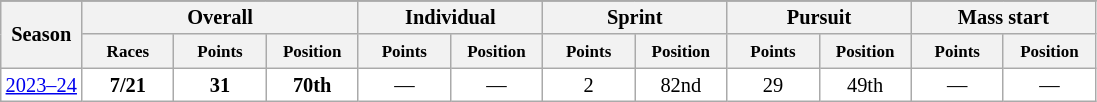<table class="wikitable" style="font-size:85%; text-align:center; border:grey solid 1px; border-collapse:collapse; background:#ffffff;">
<tr class="hintergrundfarbe5">
</tr>
<tr style="background:#efefef;">
<th colspan="1" rowspan="2" color:white; width:115px;">Season</th>
<th colspan="3" color:white; width:115px;">Overall</th>
<th colspan="2" color:white; width:115px;">Individual</th>
<th colspan="2" color:white; width:115px;">Sprint</th>
<th colspan="2" color:white; width:115px;">Pursuit</th>
<th colspan="2" color:white; width:115px;">Mass start</th>
</tr>
<tr>
<th style="width:55px;"><small>Races</small></th>
<th style="width:55px;"><small>Points</small></th>
<th style="width:55px;"><small>Position</small></th>
<th style="width:55px;"><small>Points</small></th>
<th style="width:55px;"><small>Position</small></th>
<th style="width:55px;"><small>Points</small></th>
<th style="width:55px;"><small>Position</small></th>
<th style="width:55px;"><small>Points</small></th>
<th style="width:55px;"><small>Position</small></th>
<th style="width:55px;"><small>Points</small></th>
<th style="width:55px;"><small>Position</small></th>
</tr>
<tr>
<td><a href='#'>2023–24</a></td>
<td><strong>7/21</strong></td>
<td><strong>31</strong></td>
<td><strong>70th</strong></td>
<td>—</td>
<td>—</td>
<td>2</td>
<td>82nd</td>
<td>29</td>
<td>49th</td>
<td>—</td>
<td>—</td>
</tr>
</table>
